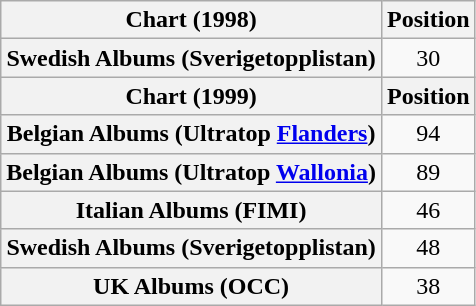<table class="wikitable sortable plainrowheaders" style="text-align:center;">
<tr>
<th scope="col">Chart (1998)</th>
<th scope="col">Position</th>
</tr>
<tr>
<th scope="row">Swedish Albums (Sverigetopplistan)</th>
<td>30</td>
</tr>
<tr>
<th scope="col">Chart (1999)</th>
<th scope="col">Position</th>
</tr>
<tr>
<th scope="row">Belgian Albums (Ultratop <a href='#'>Flanders</a>)</th>
<td>94</td>
</tr>
<tr>
<th scope="row">Belgian Albums (Ultratop <a href='#'>Wallonia</a>)</th>
<td>89</td>
</tr>
<tr>
<th scope="row">Italian Albums (FIMI)</th>
<td>46</td>
</tr>
<tr>
<th scope="row">Swedish Albums (Sverigetopplistan)</th>
<td>48</td>
</tr>
<tr>
<th scope="row">UK Albums (OCC)</th>
<td>38</td>
</tr>
</table>
